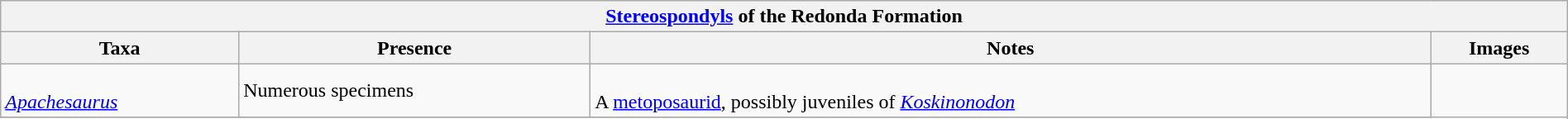<table class="wikitable" align="center" width="100%">
<tr>
<th colspan="5" align="center"><strong><a href='#'>Stereospondyls</a> of the Redonda Formation</strong></th>
</tr>
<tr>
<th>Taxa</th>
<th>Presence</th>
<th>Notes</th>
<th>Images</th>
</tr>
<tr>
<td><br><em><a href='#'>Apachesaurus</a></em></td>
<td>Numerous specimens</td>
<td><br>A <a href='#'>metoposaurid</a>, possibly juveniles of <em><a href='#'>Koskinonodon</a></em></td>
<td rowspan="99"><br></td>
</tr>
<tr>
</tr>
</table>
